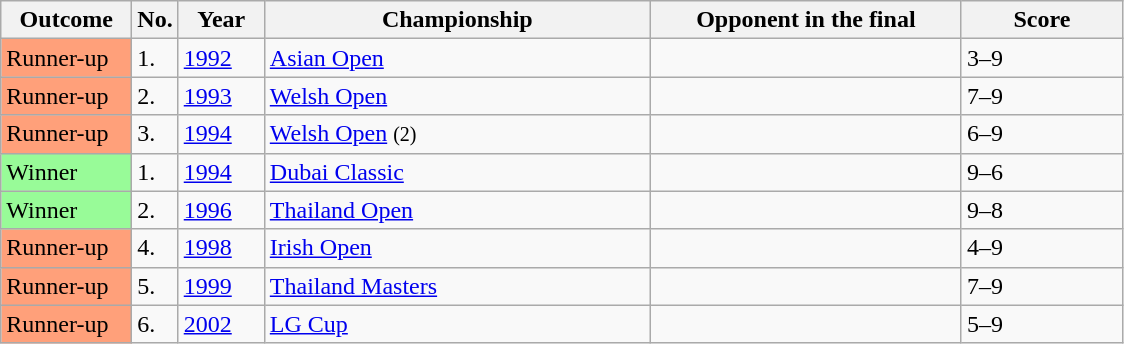<table class="sortable wikitable">
<tr>
<th width="80">Outcome</th>
<th width="20">No.</th>
<th width="50">Year</th>
<th width="250">Championship</th>
<th width="200">Opponent in the final</th>
<th width="100">Score</th>
</tr>
<tr>
<td style="background:#ffa07a;">Runner-up</td>
<td>1.</td>
<td><a href='#'>1992</a></td>
<td><a href='#'>Asian Open</a></td>
<td> </td>
<td>3–9</td>
</tr>
<tr>
<td style="background:#ffa07a;">Runner-up</td>
<td>2.</td>
<td><a href='#'>1993</a></td>
<td><a href='#'>Welsh Open</a></td>
<td> </td>
<td>7–9</td>
</tr>
<tr>
<td style="background:#ffa07a;">Runner-up</td>
<td>3.</td>
<td><a href='#'>1994</a></td>
<td><a href='#'>Welsh Open</a> <small>(2)</small></td>
<td> </td>
<td>6–9</td>
</tr>
<tr>
<td style="background:#98FB98">Winner</td>
<td>1.</td>
<td><a href='#'>1994</a></td>
<td><a href='#'>Dubai Classic</a></td>
<td> </td>
<td>9–6</td>
</tr>
<tr>
<td style="background:#98FB98">Winner</td>
<td>2.</td>
<td><a href='#'>1996</a></td>
<td><a href='#'>Thailand Open</a></td>
<td> </td>
<td>9–8</td>
</tr>
<tr>
<td style="background:#ffa07a;">Runner-up</td>
<td>4.</td>
<td><a href='#'>1998</a></td>
<td><a href='#'>Irish Open</a></td>
<td> </td>
<td>4–9</td>
</tr>
<tr>
<td style="background:#ffa07a;">Runner-up</td>
<td>5.</td>
<td><a href='#'>1999</a></td>
<td><a href='#'>Thailand Masters</a></td>
<td> </td>
<td>7–9</td>
</tr>
<tr>
<td style="background:#ffa07a;">Runner-up</td>
<td>6.</td>
<td><a href='#'>2002</a></td>
<td><a href='#'>LG Cup</a></td>
<td> </td>
<td>5–9</td>
</tr>
</table>
